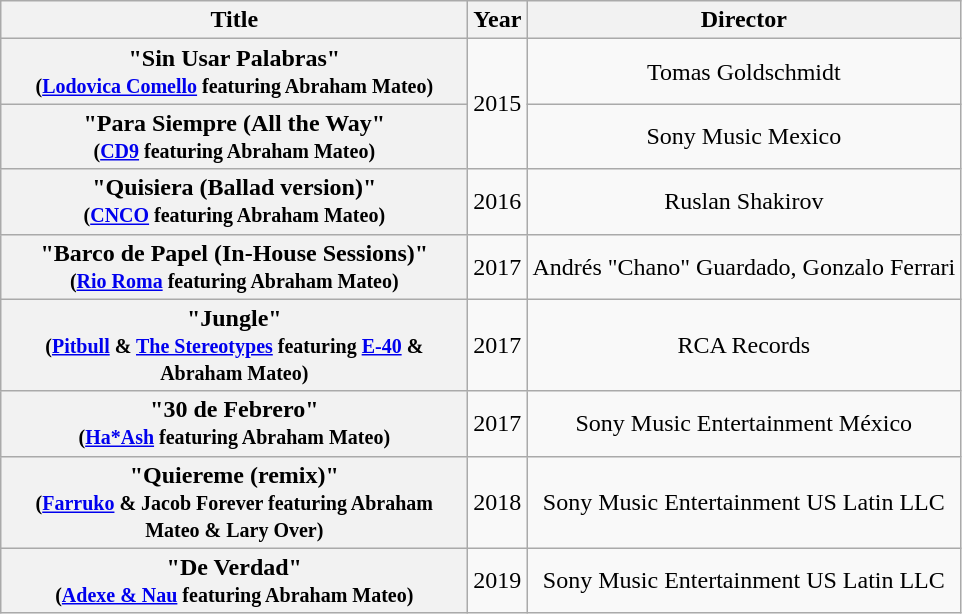<table class="wikitable plainrowheaders" style="text-align:center;">
<tr>
<th scope="col" style="width:19em;">Title</th>
<th>Year</th>
<th>Director</th>
</tr>
<tr>
<th scope="row">"Sin Usar Palabras" <br><small>(<a href='#'>Lodovica Comello</a> featuring Abraham Mateo)</small></th>
<td rowspan="2">2015</td>
<td>Tomas Goldschmidt</td>
</tr>
<tr>
<th scope="row">"Para Siempre (All the Way" <br><small>(<a href='#'>CD9</a> featuring Abraham Mateo)</small></th>
<td>Sony Music Mexico</td>
</tr>
<tr>
<th scope="row">"Quisiera (Ballad version)" <br><small>(<a href='#'>CNCO</a> featuring Abraham Mateo)</small></th>
<td rowspan="1">2016</td>
<td>Ruslan Shakirov</td>
</tr>
<tr>
<th scope="row">"Barco de Papel (In-House Sessions)" <br><small>(<a href='#'>Rio Roma</a> featuring Abraham Mateo)</small></th>
<td rowspan="1">2017</td>
<td>Andrés "Chano" Guardado, Gonzalo Ferrari</td>
</tr>
<tr>
<th scope="row">"Jungle" <br><small>(<a href='#'>Pitbull</a> & <a href='#'>The Stereotypes</a> featuring <a href='#'>E-40</a> & Abraham Mateo)</small></th>
<td rowspan="1">2017</td>
<td>RCA Records</td>
</tr>
<tr>
<th scope="row">"30 de Febrero" <br><small>(<a href='#'>Ha*Ash</a> featuring Abraham Mateo)</small></th>
<td rowspan="1">2017</td>
<td>Sony Music Entertainment México</td>
</tr>
<tr>
<th scope="row">"Quiereme (remix)" <br><small>(<a href='#'>Farruko</a> & Jacob Forever featuring Abraham Mateo & Lary Over)</small></th>
<td rowspan="1">2018</td>
<td>Sony Music Entertainment US Latin LLC</td>
</tr>
<tr>
<th scope="row">"De Verdad" <br><small>(<a href='#'>Adexe & Nau</a> featuring Abraham Mateo)</small></th>
<td rowspan="1">2019</td>
<td>Sony Music Entertainment US Latin LLC</td>
</tr>
</table>
